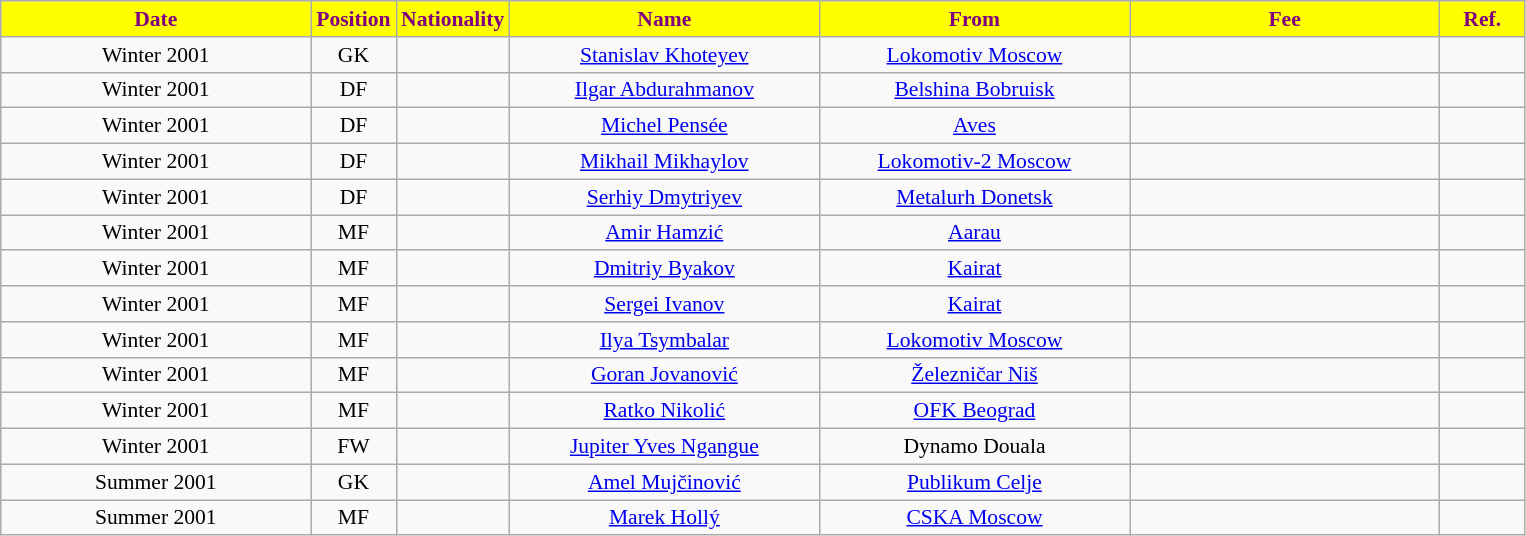<table class="wikitable"  style="text-align:center; font-size:90%; ">
<tr>
<th style="background:#ffff00; color:purple; width:200px;">Date</th>
<th style="background:#ffff00; color:purple; width:50px;">Position</th>
<th style="background:#ffff00; color:purple; width:50px;">Nationality</th>
<th style="background:#ffff00; color:purple; width:200px;">Name</th>
<th style="background:#ffff00; color:purple; width:200px;">From</th>
<th style="background:#ffff00; color:purple; width:200px;">Fee</th>
<th style="background:#ffff00; color:purple; width:50px;">Ref.</th>
</tr>
<tr>
<td>Winter 2001</td>
<td>GK</td>
<td></td>
<td><a href='#'>Stanislav Khoteyev</a></td>
<td><a href='#'>Lokomotiv Moscow</a></td>
<td></td>
<td></td>
</tr>
<tr>
<td>Winter 2001</td>
<td>DF</td>
<td></td>
<td><a href='#'>Ilgar Abdurahmanov</a></td>
<td><a href='#'>Belshina Bobruisk</a></td>
<td></td>
<td></td>
</tr>
<tr>
<td>Winter 2001</td>
<td>DF</td>
<td></td>
<td><a href='#'>Michel Pensée</a></td>
<td><a href='#'>Aves</a></td>
<td></td>
<td></td>
</tr>
<tr>
<td>Winter 2001</td>
<td>DF</td>
<td></td>
<td><a href='#'>Mikhail Mikhaylov</a></td>
<td><a href='#'>Lokomotiv-2 Moscow</a></td>
<td></td>
<td></td>
</tr>
<tr>
<td>Winter 2001</td>
<td>DF</td>
<td></td>
<td><a href='#'>Serhiy Dmytriyev</a></td>
<td><a href='#'>Metalurh Donetsk</a></td>
<td></td>
<td></td>
</tr>
<tr>
<td>Winter 2001</td>
<td>MF</td>
<td></td>
<td><a href='#'>Amir Hamzić</a></td>
<td><a href='#'>Aarau</a></td>
<td></td>
<td></td>
</tr>
<tr>
<td>Winter 2001</td>
<td>MF</td>
<td></td>
<td><a href='#'>Dmitriy Byakov</a></td>
<td><a href='#'>Kairat</a></td>
<td></td>
<td></td>
</tr>
<tr>
<td>Winter 2001</td>
<td>MF</td>
<td></td>
<td><a href='#'>Sergei Ivanov</a></td>
<td><a href='#'>Kairat</a></td>
<td></td>
<td></td>
</tr>
<tr>
<td>Winter 2001</td>
<td>MF</td>
<td></td>
<td><a href='#'>Ilya Tsymbalar</a></td>
<td><a href='#'>Lokomotiv Moscow</a></td>
<td></td>
<td></td>
</tr>
<tr>
<td>Winter 2001</td>
<td>MF</td>
<td></td>
<td><a href='#'>Goran Jovanović</a></td>
<td><a href='#'>Železničar Niš</a></td>
<td></td>
<td></td>
</tr>
<tr>
<td>Winter 2001</td>
<td>MF</td>
<td></td>
<td><a href='#'>Ratko Nikolić</a></td>
<td><a href='#'>OFK Beograd</a></td>
<td></td>
<td></td>
</tr>
<tr>
<td>Winter 2001</td>
<td>FW</td>
<td></td>
<td><a href='#'>Jupiter Yves Ngangue</a></td>
<td>Dynamo Douala</td>
<td></td>
<td></td>
</tr>
<tr>
<td>Summer 2001</td>
<td>GK</td>
<td></td>
<td><a href='#'>Amel Mujčinović</a></td>
<td><a href='#'>Publikum Celje</a></td>
<td></td>
<td></td>
</tr>
<tr>
<td>Summer 2001</td>
<td>MF</td>
<td></td>
<td><a href='#'>Marek Hollý</a></td>
<td><a href='#'>CSKA Moscow</a></td>
<td></td>
<td></td>
</tr>
</table>
